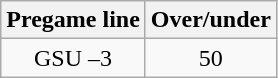<table class="wikitable">
<tr align="center">
<th style=>Pregame line</th>
<th style=>Over/under</th>
</tr>
<tr align="center">
<td>GSU –3</td>
<td>50</td>
</tr>
</table>
